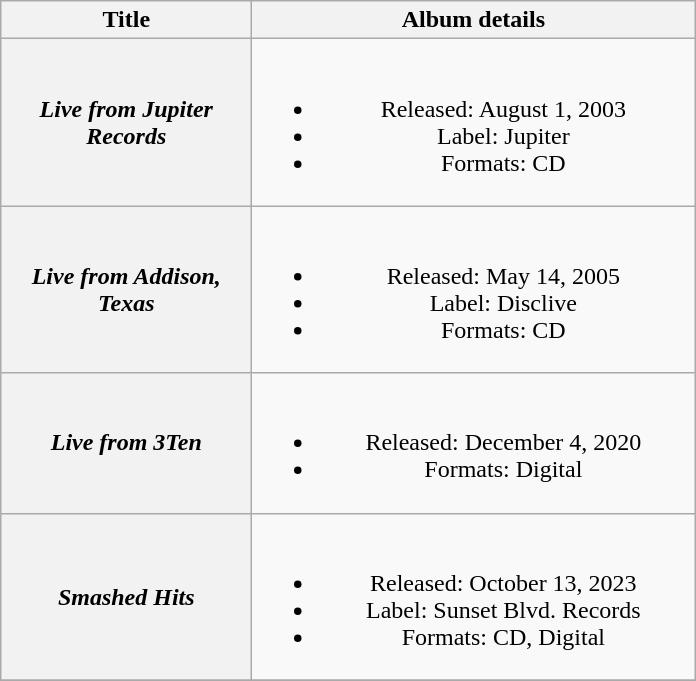<table class="wikitable plainrowheaders" style="text-align:center;">
<tr>
<th scope="col" style="width:10em;">Title</th>
<th scope="col" style="width:18em;">Album details</th>
</tr>
<tr>
<th scope="row"><em>Live from Jupiter Records</em></th>
<td><br><ul><li>Released: August 1, 2003</li><li>Label: Jupiter</li><li>Formats: CD</li></ul></td>
</tr>
<tr>
<th scope="row"><em>Live from Addison, Texas</em></th>
<td><br><ul><li>Released: May 14, 2005</li><li>Label: Disclive</li><li>Formats: CD</li></ul></td>
</tr>
<tr>
<th scope="row"><em>Live from 3Ten</em></th>
<td><br><ul><li>Released: December 4, 2020</li><li>Formats: Digital</li></ul></td>
</tr>
<tr>
<th scope="row"><em>Smashed Hits</em></th>
<td><br><ul><li>Released: October 13, 2023</li><li>Label: Sunset Blvd. Records</li><li>Formats: CD, Digital</li></ul></td>
</tr>
<tr>
</tr>
</table>
